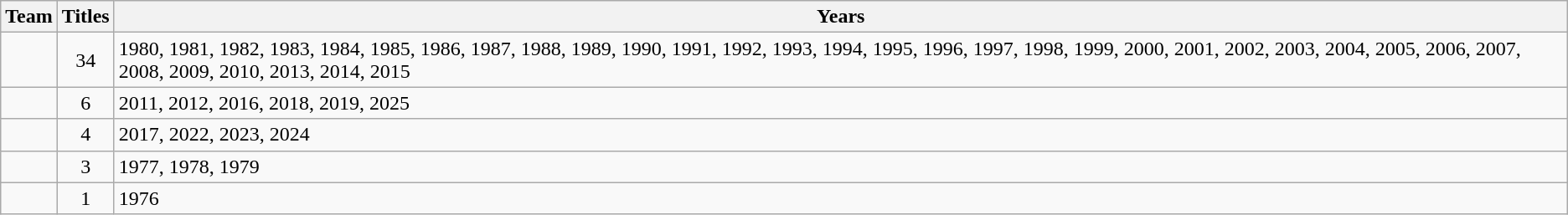<table class="wikitable sortable" style="text-align:center">
<tr>
<th>Team</th>
<th>Titles</th>
<th>Years</th>
</tr>
<tr>
<td style=><strong></strong></td>
<td>34</td>
<td align=left>1980, 1981, 1982, 1983, 1984, 1985, 1986, 1987, 1988, 1989, 1990, 1991, 1992, 1993, 1994, 1995, 1996, 1997, 1998, 1999, 2000, 2001, 2002, 2003, 2004, 2005, 2006, 2007, 2008, 2009, 2010, 2013, 2014, 2015</td>
</tr>
<tr>
<td style=><strong></strong></td>
<td>6</td>
<td align=left>2011, 2012, 2016, 2018, 2019, 2025</td>
</tr>
<tr>
<td style=><strong></strong></td>
<td>4</td>
<td align=left>2017, 2022, 2023, 2024</td>
</tr>
<tr>
<td style=><strong></strong></td>
<td>3</td>
<td align=left>1977, 1978, 1979</td>
</tr>
<tr>
<td style=><strong></strong></td>
<td>1</td>
<td align=left>1976</td>
</tr>
</table>
